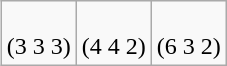<table class="wikitable" align=right>
<tr>
<td><br>(3 3 3)</td>
<td><br>(4 4 2)</td>
<td><br>(6 3 2)</td>
</tr>
</table>
